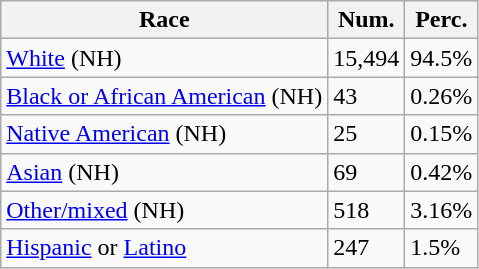<table class="wikitable">
<tr>
<th>Race</th>
<th>Num.</th>
<th>Perc.</th>
</tr>
<tr>
<td><a href='#'>White</a> (NH)</td>
<td>15,494</td>
<td>94.5%</td>
</tr>
<tr>
<td><a href='#'>Black or African American</a> (NH)</td>
<td>43</td>
<td>0.26%</td>
</tr>
<tr>
<td><a href='#'>Native American</a> (NH)</td>
<td>25</td>
<td>0.15%</td>
</tr>
<tr>
<td><a href='#'>Asian</a> (NH)</td>
<td>69</td>
<td>0.42%</td>
</tr>
<tr>
<td><a href='#'>Other/mixed</a> (NH)</td>
<td>518</td>
<td>3.16%</td>
</tr>
<tr>
<td><a href='#'>Hispanic</a> or <a href='#'>Latino</a></td>
<td>247</td>
<td>1.5%</td>
</tr>
</table>
